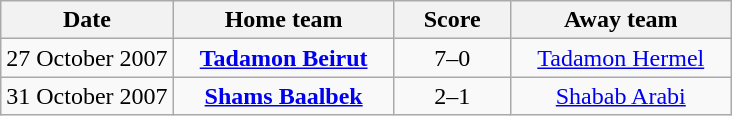<table class="wikitable" border="1" style="text-align: center">
<tr>
<th>Date</th>
<th width=140" align=center>Home team</th>
<th width=70" align=center>Score</th>
<th width=140" align=center>Away team</th>
</tr>
<tr>
<td>27 October 2007</td>
<td><strong><a href='#'>Tadamon Beirut</a></strong></td>
<td>7–0</td>
<td><a href='#'>Tadamon Hermel</a></td>
</tr>
<tr>
<td>31 October 2007</td>
<td><strong><a href='#'>Shams Baalbek</a></strong></td>
<td>2–1</td>
<td><a href='#'>Shabab Arabi</a></td>
</tr>
</table>
